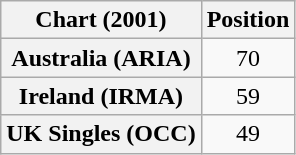<table class="wikitable sortable plainrowheaders" style="text-align:center">
<tr>
<th scope="col">Chart (2001)</th>
<th scope="col">Position</th>
</tr>
<tr>
<th scope="row">Australia (ARIA)</th>
<td>70</td>
</tr>
<tr>
<th scope="row">Ireland (IRMA)</th>
<td>59</td>
</tr>
<tr>
<th scope="row">UK Singles (OCC)</th>
<td>49</td>
</tr>
</table>
